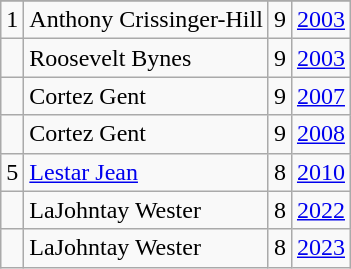<table class="wikitable">
<tr>
</tr>
<tr>
<td>1</td>
<td>Anthony Crissinger-Hill</td>
<td>9</td>
<td><a href='#'>2003</a></td>
</tr>
<tr>
<td></td>
<td>Roosevelt Bynes</td>
<td>9</td>
<td><a href='#'>2003</a></td>
</tr>
<tr>
<td></td>
<td>Cortez Gent</td>
<td>9</td>
<td><a href='#'>2007</a></td>
</tr>
<tr>
<td></td>
<td>Cortez Gent</td>
<td>9</td>
<td><a href='#'>2008</a></td>
</tr>
<tr>
<td>5</td>
<td><a href='#'>Lestar Jean</a></td>
<td>8</td>
<td><a href='#'>2010</a></td>
</tr>
<tr>
<td></td>
<td>LaJohntay Wester</td>
<td>8</td>
<td><a href='#'>2022</a></td>
</tr>
<tr>
<td></td>
<td>LaJohntay Wester</td>
<td>8</td>
<td><a href='#'>2023</a></td>
</tr>
</table>
